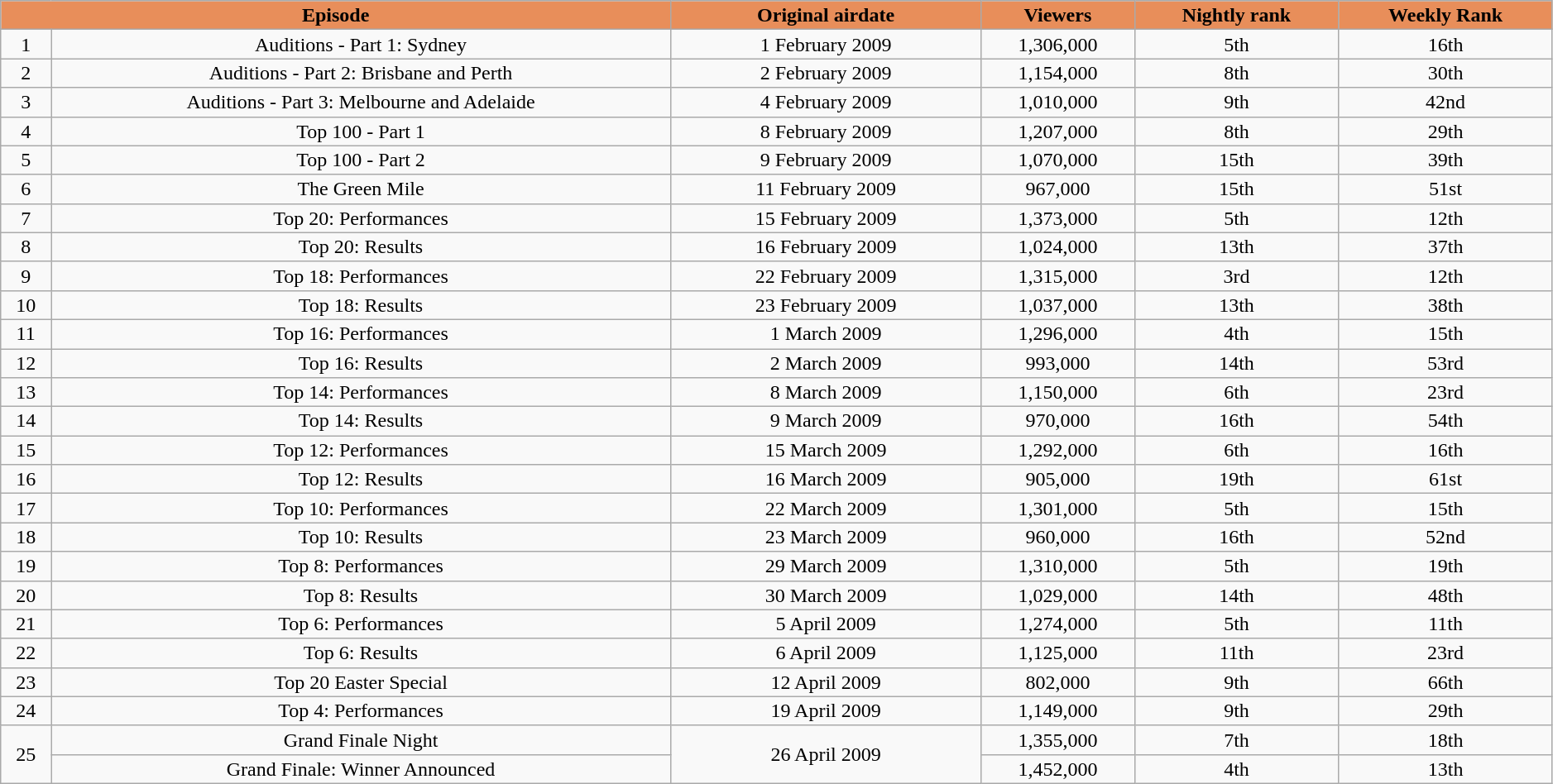<table class="wikitable plainrowheaders" style="text-align:center; line-height:16px; width:99%;">
<tr>
<th scope="col" style="background:#E88E5A; color:black;" colspan="2">Episode</th>
<th scope="col" style="background:#E88E5A; color:black; width:20%;">Original airdate</th>
<th scope="col" style="background:#E88E5A; color:black;">Viewers</th>
<th scope="col" style="background:#E88E5A; color:black;">Nightly rank</th>
<th scope="col" style="background:#E88E5A; color:black;">Weekly Rank</th>
</tr>
<tr>
<td>1</td>
<td>Auditions - Part 1: Sydney</td>
<td>1 February 2009</td>
<td>1,306,000</td>
<td>5th</td>
<td>16th</td>
</tr>
<tr>
<td>2</td>
<td>Auditions - Part 2: Brisbane and Perth</td>
<td>2 February 2009</td>
<td>1,154,000</td>
<td>8th</td>
<td>30th</td>
</tr>
<tr>
<td>3</td>
<td>Auditions - Part 3: Melbourne and Adelaide</td>
<td>4 February 2009</td>
<td>1,010,000</td>
<td>9th</td>
<td>42nd</td>
</tr>
<tr>
<td>4</td>
<td>Top 100 - Part 1</td>
<td>8 February 2009</td>
<td>1,207,000</td>
<td>8th</td>
<td>29th</td>
</tr>
<tr>
<td>5</td>
<td>Top 100 - Part 2</td>
<td>9 February 2009</td>
<td>1,070,000</td>
<td>15th</td>
<td>39th</td>
</tr>
<tr>
<td>6</td>
<td>The Green Mile</td>
<td>11 February 2009</td>
<td>967,000</td>
<td>15th</td>
<td>51st</td>
</tr>
<tr>
<td>7</td>
<td>Top 20: Performances</td>
<td>15 February 2009</td>
<td>1,373,000</td>
<td>5th</td>
<td>12th</td>
</tr>
<tr>
<td>8</td>
<td>Top 20: Results</td>
<td>16 February 2009</td>
<td>1,024,000</td>
<td>13th</td>
<td>37th</td>
</tr>
<tr>
<td>9</td>
<td>Top 18: Performances</td>
<td>22 February 2009</td>
<td>1,315,000</td>
<td>3rd</td>
<td>12th</td>
</tr>
<tr>
<td>10</td>
<td>Top 18: Results</td>
<td>23 February 2009</td>
<td>1,037,000</td>
<td>13th</td>
<td>38th</td>
</tr>
<tr>
<td>11</td>
<td>Top 16: Performances</td>
<td>1 March 2009</td>
<td>1,296,000</td>
<td>4th</td>
<td>15th</td>
</tr>
<tr>
<td>12</td>
<td>Top 16: Results</td>
<td>2 March 2009</td>
<td>993,000</td>
<td>14th</td>
<td>53rd</td>
</tr>
<tr>
<td>13</td>
<td>Top 14: Performances</td>
<td>8 March 2009</td>
<td>1,150,000</td>
<td>6th</td>
<td>23rd</td>
</tr>
<tr>
<td>14</td>
<td>Top 14: Results</td>
<td>9 March 2009</td>
<td>970,000</td>
<td>16th</td>
<td>54th</td>
</tr>
<tr>
<td>15</td>
<td>Top 12: Performances</td>
<td>15 March 2009</td>
<td>1,292,000</td>
<td>6th</td>
<td>16th</td>
</tr>
<tr>
<td>16</td>
<td>Top 12: Results</td>
<td>16 March 2009</td>
<td>905,000</td>
<td>19th</td>
<td>61st</td>
</tr>
<tr>
<td>17</td>
<td>Top 10: Performances</td>
<td>22 March 2009</td>
<td>1,301,000</td>
<td>5th</td>
<td>15th</td>
</tr>
<tr>
<td>18</td>
<td>Top 10: Results</td>
<td>23 March 2009</td>
<td>960,000</td>
<td>16th</td>
<td>52nd</td>
</tr>
<tr>
<td>19</td>
<td>Top 8: Performances</td>
<td>29 March 2009</td>
<td>1,310,000</td>
<td>5th</td>
<td>19th</td>
</tr>
<tr>
<td>20</td>
<td>Top 8: Results</td>
<td>30 March 2009</td>
<td>1,029,000</td>
<td>14th</td>
<td>48th</td>
</tr>
<tr>
<td>21</td>
<td>Top 6: Performances</td>
<td>5 April 2009</td>
<td>1,274,000</td>
<td>5th</td>
<td>11th</td>
</tr>
<tr>
<td>22</td>
<td>Top 6: Results</td>
<td>6 April 2009</td>
<td>1,125,000</td>
<td>11th</td>
<td>23rd</td>
</tr>
<tr>
<td>23</td>
<td>Top 20 Easter Special</td>
<td>12 April 2009</td>
<td>802,000</td>
<td>9th</td>
<td>66th</td>
</tr>
<tr>
<td>24</td>
<td>Top 4: Performances</td>
<td>19 April 2009</td>
<td>1,149,000</td>
<td>9th</td>
<td>29th</td>
</tr>
<tr>
<td rowspan=2>25</td>
<td>Grand Finale Night</td>
<td rowspan=2>26 April 2009</td>
<td>1,355,000</td>
<td>7th</td>
<td>18th</td>
</tr>
<tr>
<td>Grand Finale: Winner Announced</td>
<td>1,452,000</td>
<td>4th</td>
<td>13th</td>
</tr>
</table>
